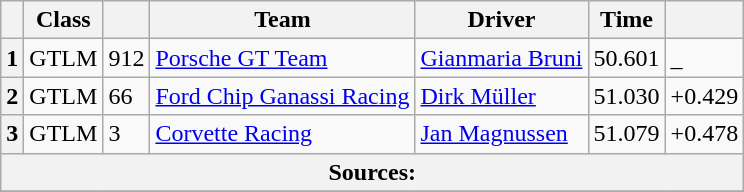<table class="wikitable">
<tr>
<th scope="col"></th>
<th scope="col">Class</th>
<th scope="col"></th>
<th scope="col">Team</th>
<th scope="col">Driver</th>
<th scope="col">Time</th>
<th scope="col"></th>
</tr>
<tr>
<th scope="row">1</th>
<td>GTLM</td>
<td>912</td>
<td><a href='#'>Porsche GT Team</a></td>
<td><a href='#'>Gianmaria Bruni</a></td>
<td>50.601</td>
<td>_</td>
</tr>
<tr>
<th scope="row">2</th>
<td>GTLM</td>
<td>66</td>
<td><a href='#'>Ford Chip Ganassi Racing</a></td>
<td><a href='#'>Dirk Müller</a></td>
<td>51.030</td>
<td>+0.429</td>
</tr>
<tr>
<th scope="row">3</th>
<td>GTLM</td>
<td>3</td>
<td><a href='#'>Corvette Racing</a></td>
<td><a href='#'>Jan Magnussen</a></td>
<td>51.079</td>
<td>+0.478</td>
</tr>
<tr>
<th colspan="7">Sources:</th>
</tr>
<tr>
</tr>
</table>
